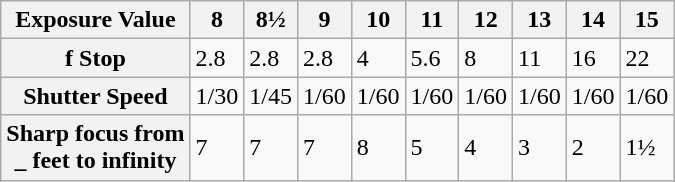<table class="wikitable">
<tr>
<th>Exposure Value</th>
<th>8</th>
<th>8½</th>
<th>9</th>
<th>10</th>
<th>11</th>
<th>12</th>
<th>13</th>
<th>14</th>
<th>15</th>
</tr>
<tr>
<th>f Stop</th>
<td>2.8</td>
<td>2.8</td>
<td>2.8</td>
<td>4</td>
<td>5.6</td>
<td>8</td>
<td>11</td>
<td>16</td>
<td>22</td>
</tr>
<tr>
<th>Shutter Speed</th>
<td>1/30</td>
<td>1/45</td>
<td>1/60</td>
<td>1/60</td>
<td>1/60</td>
<td>1/60</td>
<td>1/60</td>
<td>1/60</td>
<td>1/60</td>
</tr>
<tr>
<th>Sharp focus from<br>_ feet to infinity</th>
<td>7</td>
<td>7</td>
<td>7</td>
<td>8</td>
<td>5</td>
<td>4</td>
<td>3</td>
<td>2</td>
<td>1½</td>
</tr>
</table>
